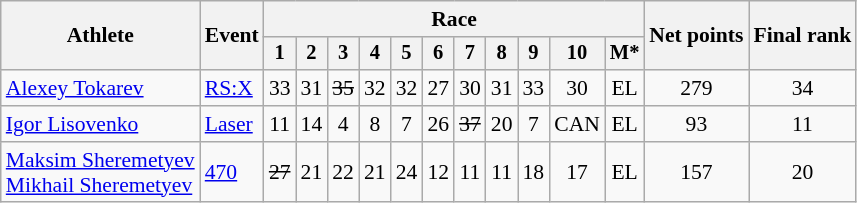<table class="wikitable" style="font-size:90%">
<tr>
<th rowspan="2">Athlete</th>
<th rowspan="2">Event</th>
<th colspan=11>Race</th>
<th rowspan=2>Net points</th>
<th rowspan=2>Final rank</th>
</tr>
<tr style="font-size:95%">
<th>1</th>
<th>2</th>
<th>3</th>
<th>4</th>
<th>5</th>
<th>6</th>
<th>7</th>
<th>8</th>
<th>9</th>
<th>10</th>
<th>M*</th>
</tr>
<tr align=center>
<td align=left><a href='#'>Alexey Tokarev</a></td>
<td align=left><a href='#'>RS:X</a></td>
<td>33</td>
<td>31</td>
<td><s>35</s></td>
<td>32</td>
<td>32</td>
<td>27</td>
<td>30</td>
<td>31</td>
<td>33</td>
<td>30</td>
<td>EL</td>
<td>279</td>
<td>34</td>
</tr>
<tr align=center>
<td align=left><a href='#'>Igor Lisovenko</a></td>
<td align=left><a href='#'>Laser</a></td>
<td>11</td>
<td>14</td>
<td>4</td>
<td>8</td>
<td>7</td>
<td>26</td>
<td><s>37</s></td>
<td>20</td>
<td>7</td>
<td>CAN</td>
<td>EL</td>
<td>93</td>
<td>11</td>
</tr>
<tr align=center>
<td align=left><a href='#'>Maksim Sheremetyev</a> <br><a href='#'>Mikhail Sheremetyev</a></td>
<td align=left><a href='#'>470</a></td>
<td><s>27</s></td>
<td>21</td>
<td>22</td>
<td>21</td>
<td>24</td>
<td>12</td>
<td>11</td>
<td>11</td>
<td>18</td>
<td>17</td>
<td>EL</td>
<td>157</td>
<td>20</td>
</tr>
</table>
